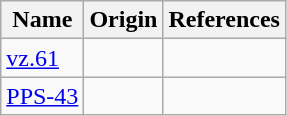<table class="wikitable">
<tr>
<th>Name</th>
<th>Origin</th>
<th>References</th>
</tr>
<tr>
<td><a href='#'>vz.61</a></td>
<td></td>
<td></td>
</tr>
<tr>
<td><a href='#'>PPS-43</a></td>
<td></td>
<td></td>
</tr>
</table>
